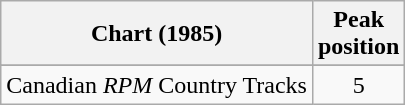<table class="wikitable sortable">
<tr>
<th align="left">Chart (1985)</th>
<th align="center">Peak<br>position</th>
</tr>
<tr>
</tr>
<tr>
<td align="left">Canadian <em>RPM</em> Country Tracks</td>
<td align="center">5</td>
</tr>
</table>
